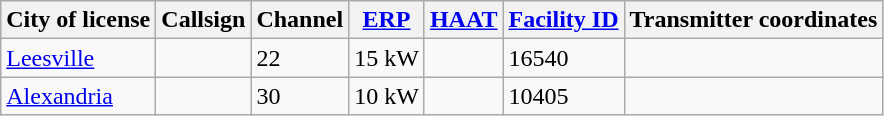<table class="wikitable">
<tr>
<th>City of license</th>
<th>Callsign</th>
<th>Channel</th>
<th><a href='#'>ERP</a></th>
<th><a href='#'>HAAT</a></th>
<th><a href='#'>Facility ID</a></th>
<th>Transmitter coordinates</th>
</tr>
<tr>
<td><a href='#'>Leesville</a></td>
<td><strong></strong></td>
<td>22</td>
<td>15 kW</td>
<td></td>
<td>16540</td>
<td></td>
</tr>
<tr>
<td><a href='#'>Alexandria</a></td>
<td><strong></strong></td>
<td>30</td>
<td>10 kW</td>
<td></td>
<td>10405</td>
<td></td>
</tr>
</table>
